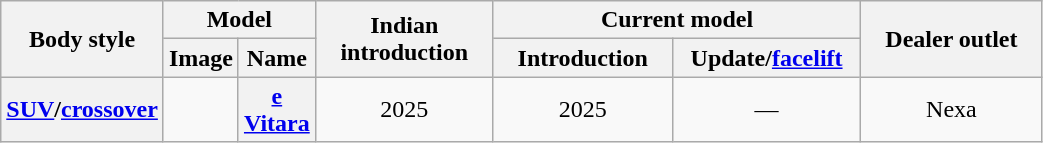<table class="wikitable sortable" style="text-align: center; width: 55%">
<tr>
<th rowspan="2">Body style</th>
<th colspan="2">Model</th>
<th rowspan="2" width="20%">Indian introduction</th>
<th colspan="2" scope="col">Current model</th>
<th rowspan="2" width="25%">Dealer outlet</th>
</tr>
<tr>
<th class="unsortable">Image</th>
<th>Name</th>
<th width="20%">Introduction</th>
<th width="20%">Update/<a href='#'>facelift</a></th>
</tr>
<tr>
<th><a href='#'><strong>SUV</strong></a><strong>/<a href='#'>crossover</a></strong></th>
<td></td>
<th><a href='#'>e Vitara</a></th>
<td>2025</td>
<td>2025</td>
<td>—</td>
<td>Nexa</td>
</tr>
</table>
